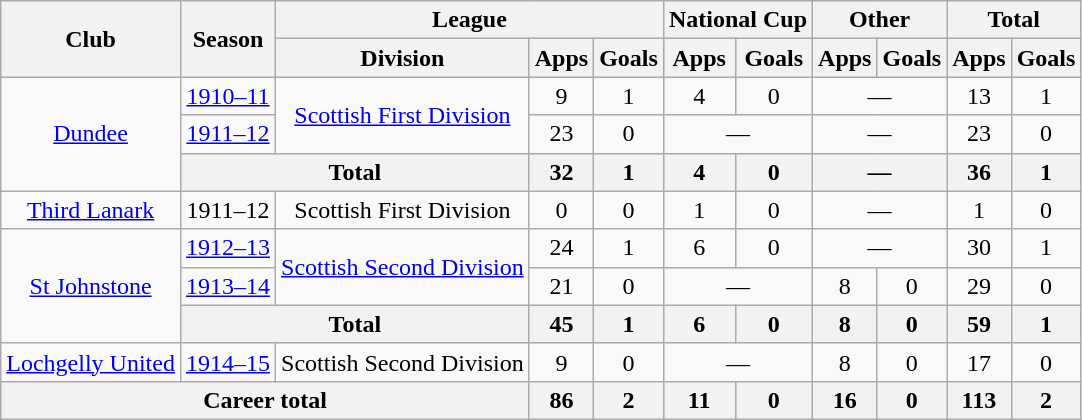<table class="wikitable" style="text-align: center;">
<tr>
<th rowspan="2">Club</th>
<th rowspan="2">Season</th>
<th colspan="3">League</th>
<th colspan="2">National Cup</th>
<th colspan="2">Other</th>
<th colspan="2">Total</th>
</tr>
<tr>
<th>Division</th>
<th>Apps</th>
<th>Goals</th>
<th>Apps</th>
<th>Goals</th>
<th>Apps</th>
<th>Goals</th>
<th>Apps</th>
<th>Goals</th>
</tr>
<tr>
<td rowspan="3"><a href='#'>Dundee</a></td>
<td><a href='#'>1910–11</a></td>
<td rowspan="2"><a href='#'>Scottish First Division</a></td>
<td>9</td>
<td>1</td>
<td>4</td>
<td>0</td>
<td colspan="2">―</td>
<td>13</td>
<td>1</td>
</tr>
<tr>
<td><a href='#'>1911–12</a></td>
<td>23</td>
<td>0</td>
<td colspan="2">―</td>
<td colspan="2">―</td>
<td>23</td>
<td>0</td>
</tr>
<tr>
<th colspan="2">Total</th>
<th>32</th>
<th>1</th>
<th>4</th>
<th>0</th>
<th colspan="2">―</th>
<th>36</th>
<th>1</th>
</tr>
<tr>
<td><a href='#'>Third Lanark</a></td>
<td>1911–12</td>
<td>Scottish First Division</td>
<td>0</td>
<td>0</td>
<td>1</td>
<td>0</td>
<td colspan="2">―</td>
<td>1</td>
<td>0</td>
</tr>
<tr>
<td rowspan="3"><a href='#'>St Johnstone</a></td>
<td><a href='#'>1912–13</a></td>
<td rowspan="2"><a href='#'>Scottish Second Division</a></td>
<td>24</td>
<td>1</td>
<td>6</td>
<td>0</td>
<td colspan="2">―</td>
<td>30</td>
<td>1</td>
</tr>
<tr>
<td><a href='#'>1913–14</a></td>
<td>21</td>
<td>0</td>
<td colspan="2">―</td>
<td>8</td>
<td>0</td>
<td>29</td>
<td>0</td>
</tr>
<tr>
<th colspan="2">Total</th>
<th>45</th>
<th>1</th>
<th>6</th>
<th>0</th>
<th>8</th>
<th>0</th>
<th>59</th>
<th>1</th>
</tr>
<tr>
<td><a href='#'>Lochgelly United</a></td>
<td><a href='#'>1914–15</a></td>
<td>Scottish Second Division</td>
<td>9</td>
<td>0</td>
<td colspan="2">―</td>
<td>8</td>
<td>0</td>
<td>17</td>
<td>0</td>
</tr>
<tr>
<th colspan="3">Career total</th>
<th>86</th>
<th>2</th>
<th>11</th>
<th>0</th>
<th>16</th>
<th>0</th>
<th>113</th>
<th>2</th>
</tr>
</table>
